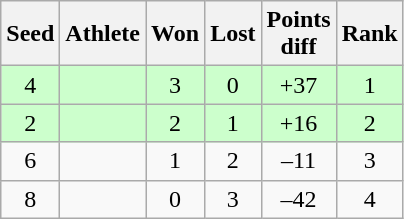<table class="wikitable">
<tr>
<th>Seed</th>
<th>Athlete</th>
<th>Won</th>
<th>Lost</th>
<th>Points<br>diff</th>
<th>Rank</th>
</tr>
<tr bgcolor="#ccffcc">
<td align="center">4</td>
<td></td>
<td align="center">3</td>
<td align="center">0</td>
<td align="center">+37</td>
<td align="center">1</td>
</tr>
<tr bgcolor="#ccffcc">
<td align="center">2</td>
<td></td>
<td align="center">2</td>
<td align="center">1</td>
<td align="center">+16</td>
<td align="center">2</td>
</tr>
<tr>
<td align="center">6</td>
<td></td>
<td align="center">1</td>
<td align="center">2</td>
<td align="center">–11</td>
<td align="center">3</td>
</tr>
<tr>
<td align="center">8</td>
<td></td>
<td align="center">0</td>
<td align="center">3</td>
<td align="center">–42</td>
<td align="center">4</td>
</tr>
</table>
